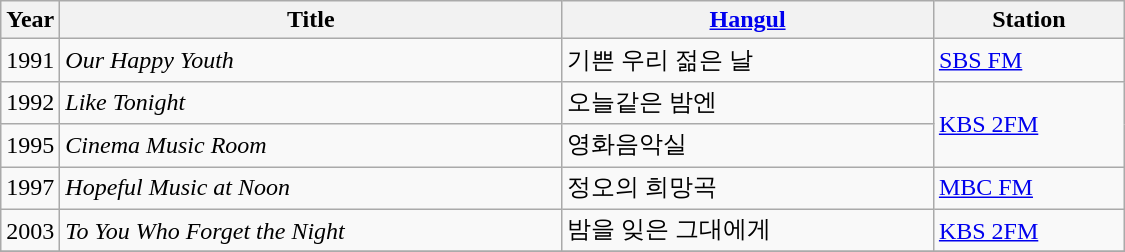<table class="wikitable" style="width:750px">
<tr>
<th width=10>Year</th>
<th>Title</th>
<th><a href='#'>Hangul</a></th>
<th>Station</th>
</tr>
<tr>
<td>1991</td>
<td><em>Our Happy Youth</em></td>
<td>기쁜 우리 젊은 날</td>
<td><a href='#'>SBS FM</a></td>
</tr>
<tr>
<td>1992</td>
<td><em>Like Tonight</em></td>
<td>오늘같은 밤엔</td>
<td rowspan="2"><a href='#'>KBS 2FM</a></td>
</tr>
<tr>
<td>1995</td>
<td><em>Cinema Music Room</em></td>
<td>영화음악실</td>
</tr>
<tr>
<td>1997</td>
<td><em>Hopeful Music at Noon</em></td>
<td>정오의 희망곡</td>
<td><a href='#'>MBC FM</a></td>
</tr>
<tr>
<td>2003</td>
<td><em>To You Who Forget the Night</em></td>
<td>밤을 잊은 그대에게</td>
<td><a href='#'>KBS 2FM</a></td>
</tr>
<tr>
</tr>
</table>
